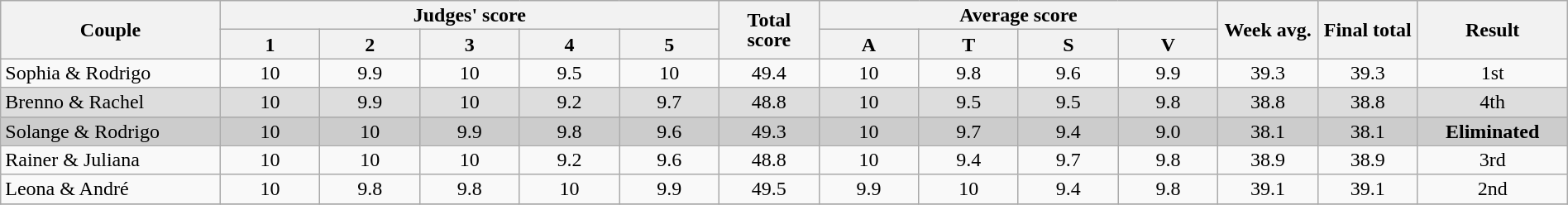<table class="wikitable" style="font-size:100%; line-height:16px; text-align:center" width="100%">
<tr>
<th rowspan=2 style="width:11.0%;">Couple</th>
<th colspan=5 style="width:25.0%;">Judges' score</th>
<th rowspan=2 style="width:05.0%;">Total score</th>
<th colspan=4 style="width:20.0%;">Average score</th>
<th rowspan=2 style="width:05.0%;">Week avg.</th>
<th rowspan=2 style="width:05.0%;">Final total</th>
<th rowspan=2 style="width:07.5%;">Result</th>
</tr>
<tr>
<th style="width:05.0%;">1</th>
<th style="width:05.0%;">2</th>
<th style="width:05.0%;">3</th>
<th style="width:05.0%;">4</th>
<th style="width:05.0%;">5</th>
<th style="width:05.0%;">A</th>
<th style="width:05.0%;">T</th>
<th style="width:05.0%;">S</th>
<th style="width:05.0%;">V</th>
</tr>
<tr>
<td align="left">Sophia & Rodrigo</td>
<td>10</td>
<td>9.9</td>
<td>10</td>
<td>9.5</td>
<td>10</td>
<td>49.4</td>
<td>10</td>
<td>9.8</td>
<td>9.6</td>
<td>9.9</td>
<td>39.3</td>
<td>39.3</td>
<td>1st</td>
</tr>
<tr bgcolor="DDDDDD">
<td align="left">Brenno & Rachel</td>
<td>10</td>
<td>9.9</td>
<td>10</td>
<td>9.2</td>
<td>9.7</td>
<td>48.8</td>
<td>10</td>
<td>9.5</td>
<td>9.5</td>
<td>9.8</td>
<td>38.8</td>
<td>38.8</td>
<td>4th</td>
</tr>
<tr bgcolor="CCCCCC">
<td align="left">Solange & Rodrigo</td>
<td>10</td>
<td>10</td>
<td>9.9</td>
<td>9.8</td>
<td>9.6</td>
<td>49.3</td>
<td>10</td>
<td>9.7</td>
<td>9.4</td>
<td>9.0</td>
<td>38.1</td>
<td>38.1</td>
<td><strong>Eliminated</strong></td>
</tr>
<tr>
<td align="left">Rainer & Juliana</td>
<td>10</td>
<td>10</td>
<td>10</td>
<td>9.2</td>
<td>9.6</td>
<td>48.8</td>
<td>10</td>
<td>9.4</td>
<td>9.7</td>
<td>9.8</td>
<td>38.9</td>
<td>38.9</td>
<td>3rd</td>
</tr>
<tr>
<td align="left">Leona & André</td>
<td>10</td>
<td>9.8</td>
<td>9.8</td>
<td>10</td>
<td>9.9</td>
<td>49.5</td>
<td>9.9</td>
<td>10</td>
<td>9.4</td>
<td>9.8</td>
<td>39.1</td>
<td>39.1</td>
<td>2nd</td>
</tr>
<tr>
</tr>
</table>
